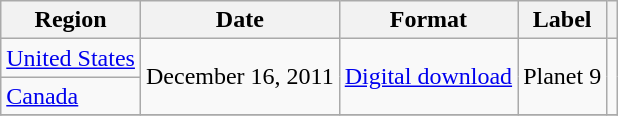<table class="wikitable">
<tr>
<th>Region</th>
<th>Date</th>
<th>Format</th>
<th>Label</th>
<th></th>
</tr>
<tr>
<td><a href='#'>United States</a></td>
<td rowspan="2">December 16, 2011</td>
<td rowspan="2"><a href='#'>Digital download</a></td>
<td rowspan="2">Planet 9</td>
<td rowspan="2"></td>
</tr>
<tr>
<td><a href='#'>Canada</a></td>
</tr>
<tr>
</tr>
</table>
